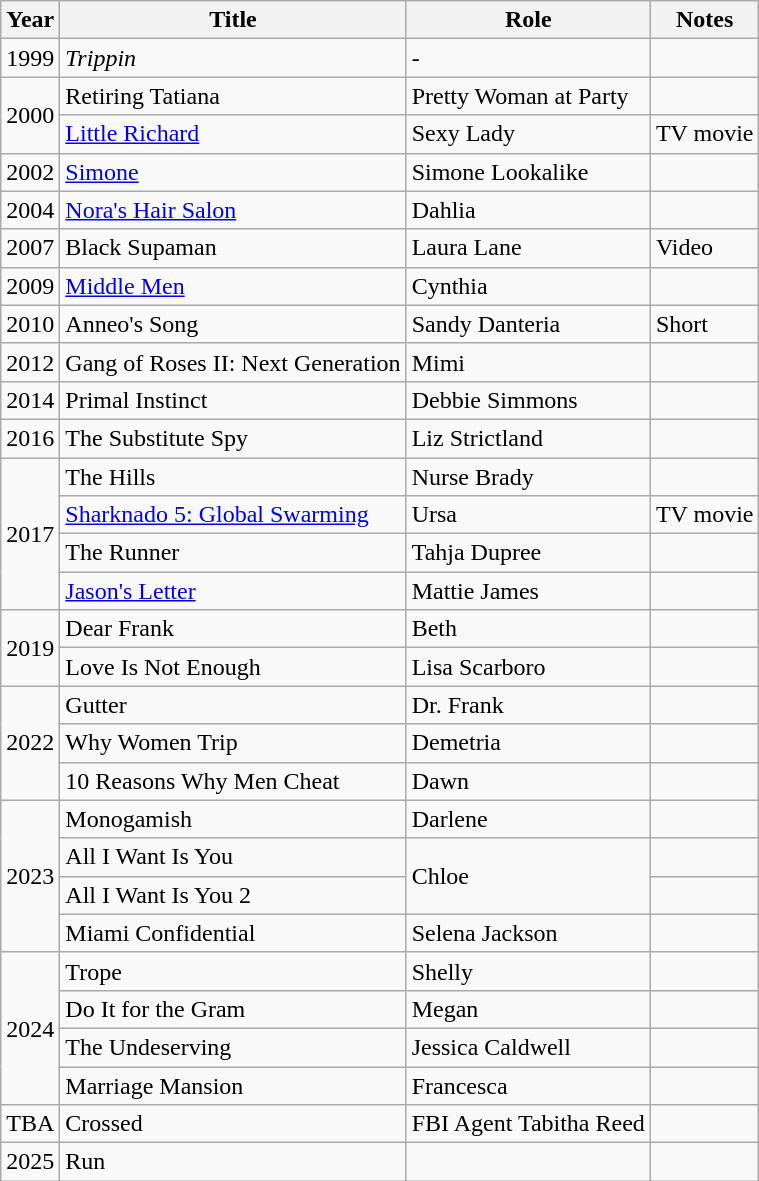<table class="wikitable sortable">
<tr>
<th>Year</th>
<th>Title</th>
<th>Role</th>
<th>Notes</th>
</tr>
<tr>
<td>1999</td>
<td><em>Trippin<strong></td>
<td>-</td>
<td></td>
</tr>
<tr>
<td rowspan=2>2000</td>
<td></em>Retiring Tatiana<em></td>
<td>Pretty Woman at Party</td>
<td></td>
</tr>
<tr>
<td></em><a href='#'>Little Richard</a><em></td>
<td>Sexy Lady</td>
<td>TV movie</td>
</tr>
<tr>
<td>2002</td>
<td></em><a href='#'>Simone</a><em></td>
<td>Simone Lookalike</td>
<td></td>
</tr>
<tr>
<td>2004</td>
<td></em><a href='#'>Nora's Hair Salon</a><em></td>
<td>Dahlia</td>
<td></td>
</tr>
<tr>
<td>2007</td>
<td></em>Black Supaman<em></td>
<td>Laura Lane</td>
<td>Video</td>
</tr>
<tr>
<td>2009</td>
<td></em><a href='#'>Middle Men</a><em></td>
<td>Cynthia</td>
<td></td>
</tr>
<tr>
<td>2010</td>
<td></em>Anneo's Song<em></td>
<td>Sandy Danteria</td>
<td>Short</td>
</tr>
<tr>
<td>2012</td>
<td></em>Gang of Roses II: Next Generation<em></td>
<td>Mimi</td>
<td></td>
</tr>
<tr>
<td>2014</td>
<td></em>Primal Instinct<em></td>
<td>Debbie Simmons</td>
<td></td>
</tr>
<tr>
<td>2016</td>
<td></em>The Substitute Spy<em></td>
<td>Liz Strictland</td>
<td></td>
</tr>
<tr>
<td rowspan=4>2017</td>
<td></em>The Hills<em></td>
<td>Nurse Brady</td>
<td></td>
</tr>
<tr>
<td></em><a href='#'>Sharknado 5: Global Swarming</a><em></td>
<td>Ursa</td>
<td>TV movie</td>
</tr>
<tr>
<td></em>The Runner<em></td>
<td>Tahja Dupree</td>
<td></td>
</tr>
<tr>
<td></em><a href='#'>Jason's Letter</a><em></td>
<td>Mattie James</td>
<td></td>
</tr>
<tr>
<td rowspan=2>2019</td>
<td></em>Dear Frank<em></td>
<td>Beth</td>
<td></td>
</tr>
<tr>
<td></em>Love Is Not Enough<em></td>
<td>Lisa Scarboro</td>
<td></td>
</tr>
<tr>
<td rowspan=3>2022</td>
<td></em>Gutter<em></td>
<td>Dr. Frank</td>
<td></td>
</tr>
<tr>
<td></em>Why Women Trip<em></td>
<td>Demetria</td>
<td></td>
</tr>
<tr>
<td></em>10 Reasons Why Men Cheat<em></td>
<td>Dawn</td>
<td></td>
</tr>
<tr>
<td rowspan=4>2023</td>
<td></em>Monogamish<em></td>
<td>Darlene</td>
<td></td>
</tr>
<tr>
<td></em>All I Want Is You<em></td>
<td rowspan="2">Chloe</td>
<td></td>
</tr>
<tr>
<td></em>All I Want Is You 2<em></td>
<td></td>
</tr>
<tr>
<td></em>Miami Confidential<em></td>
<td>Selena Jackson</td>
<td></td>
</tr>
<tr>
<td rowspan=4>2024</td>
<td></em>Trope<em></td>
<td>Shelly</td>
<td></td>
</tr>
<tr>
<td></em>Do It for the Gram<em></td>
<td>Megan</td>
<td></td>
</tr>
<tr>
<td></em>The Undeserving<em></td>
<td>Jessica Caldwell</td>
<td></td>
</tr>
<tr>
<td></em>Marriage Mansion<em></td>
<td>Francesca</td>
<td></td>
</tr>
<tr>
<td>TBA</td>
<td></em>Crossed<em></td>
<td>FBI Agent Tabitha Reed</td>
<td></td>
</tr>
<tr>
<td>2025</td>
<td></em>Run<em></td>
<td></td>
<td></td>
</tr>
</table>
